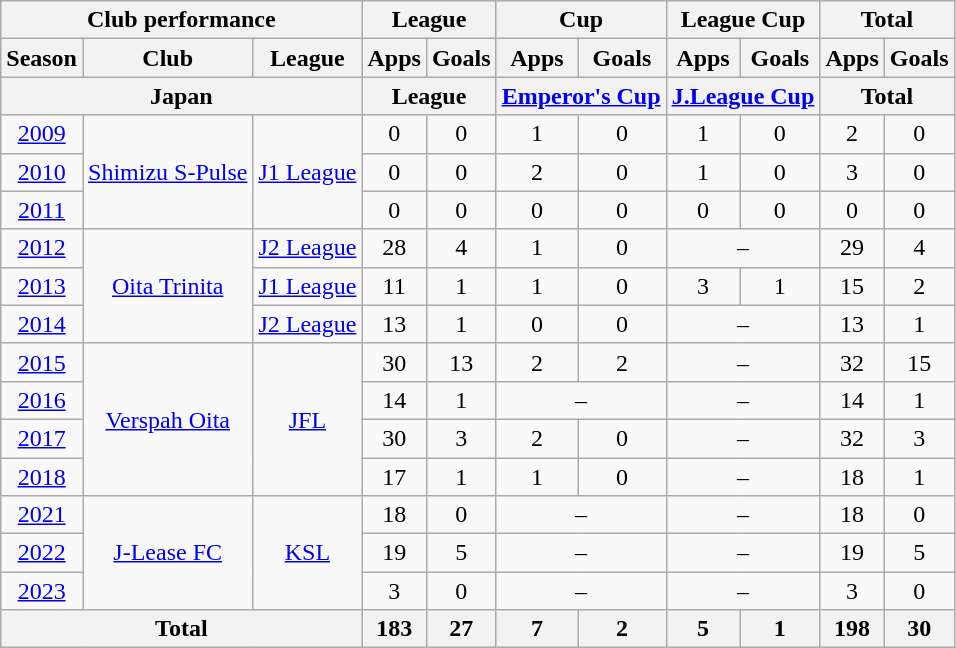<table class="wikitable" style="text-align:center;">
<tr>
<th colspan=3>Club performance</th>
<th colspan=2>League</th>
<th colspan=2>Cup</th>
<th colspan=2>League Cup</th>
<th colspan=2>Total</th>
</tr>
<tr>
<th>Season</th>
<th>Club</th>
<th>League</th>
<th>Apps</th>
<th>Goals</th>
<th>Apps</th>
<th>Goals</th>
<th>Apps</th>
<th>Goals</th>
<th>Apps</th>
<th>Goals</th>
</tr>
<tr>
<th colspan=3>Japan</th>
<th colspan=2>League</th>
<th colspan=2><a href='#'>Emperor's Cup</a></th>
<th colspan=2><a href='#'>J.League Cup</a></th>
<th colspan=2>Total</th>
</tr>
<tr>
<td><a href='#'>2009</a></td>
<td rowspan="3"><a href='#'>Shimizu S-Pulse</a></td>
<td rowspan="3"><a href='#'>J1 League</a></td>
<td>0</td>
<td>0</td>
<td>1</td>
<td>0</td>
<td>1</td>
<td>0</td>
<td>2</td>
<td>0</td>
</tr>
<tr>
<td><a href='#'>2010</a></td>
<td>0</td>
<td>0</td>
<td>2</td>
<td>0</td>
<td>1</td>
<td>0</td>
<td>3</td>
<td>0</td>
</tr>
<tr>
<td><a href='#'>2011</a></td>
<td>0</td>
<td>0</td>
<td>0</td>
<td>0</td>
<td>0</td>
<td>0</td>
<td>0</td>
<td>0</td>
</tr>
<tr>
<td><a href='#'>2012</a></td>
<td rowspan="3"><a href='#'>Oita Trinita</a></td>
<td><a href='#'>J2 League</a></td>
<td>28</td>
<td>4</td>
<td>1</td>
<td>0</td>
<td colspan="2">–</td>
<td>29</td>
<td>4</td>
</tr>
<tr>
<td><a href='#'>2013</a></td>
<td><a href='#'>J1 League</a></td>
<td>11</td>
<td>1</td>
<td>1</td>
<td>0</td>
<td>3</td>
<td>1</td>
<td>15</td>
<td>2</td>
</tr>
<tr>
<td><a href='#'>2014</a></td>
<td><a href='#'>J2 League</a></td>
<td>13</td>
<td>1</td>
<td>0</td>
<td>0</td>
<td colspan="2">–</td>
<td>13</td>
<td>1</td>
</tr>
<tr>
<td><a href='#'>2015</a></td>
<td rowspan="4"><a href='#'>Verspah Oita</a></td>
<td rowspan="4"><a href='#'>JFL</a></td>
<td>30</td>
<td>13</td>
<td>2</td>
<td>2</td>
<td colspan="2">–</td>
<td>32</td>
<td>15</td>
</tr>
<tr>
<td><a href='#'>2016</a></td>
<td>14</td>
<td>1</td>
<td colspan="2">–</td>
<td colspan="2">–</td>
<td>14</td>
<td>1</td>
</tr>
<tr>
<td><a href='#'>2017</a></td>
<td>30</td>
<td>3</td>
<td>2</td>
<td>0</td>
<td colspan="2">–</td>
<td>32</td>
<td>3</td>
</tr>
<tr>
<td><a href='#'>2018</a></td>
<td>17</td>
<td>1</td>
<td>1</td>
<td>0</td>
<td colspan="2">–</td>
<td>18</td>
<td>1</td>
</tr>
<tr>
<td><a href='#'>2021</a></td>
<td rowspan="3"><a href='#'>J-Lease FC</a></td>
<td rowspan="3"><a href='#'>KSL</a></td>
<td>18</td>
<td>0</td>
<td colspan="2">–</td>
<td colspan="2">–</td>
<td>18</td>
<td>0</td>
</tr>
<tr>
<td><a href='#'>2022</a></td>
<td>19</td>
<td>5</td>
<td colspan="2">–</td>
<td colspan="2">–</td>
<td>19</td>
<td>5</td>
</tr>
<tr>
<td><a href='#'>2023</a></td>
<td>3</td>
<td>0</td>
<td colspan="2">–</td>
<td colspan="2">–</td>
<td>3</td>
<td>0</td>
</tr>
<tr>
<th colspan=3>Total</th>
<th>183</th>
<th>27</th>
<th>7</th>
<th>2</th>
<th>5</th>
<th>1</th>
<th>198</th>
<th>30</th>
</tr>
</table>
